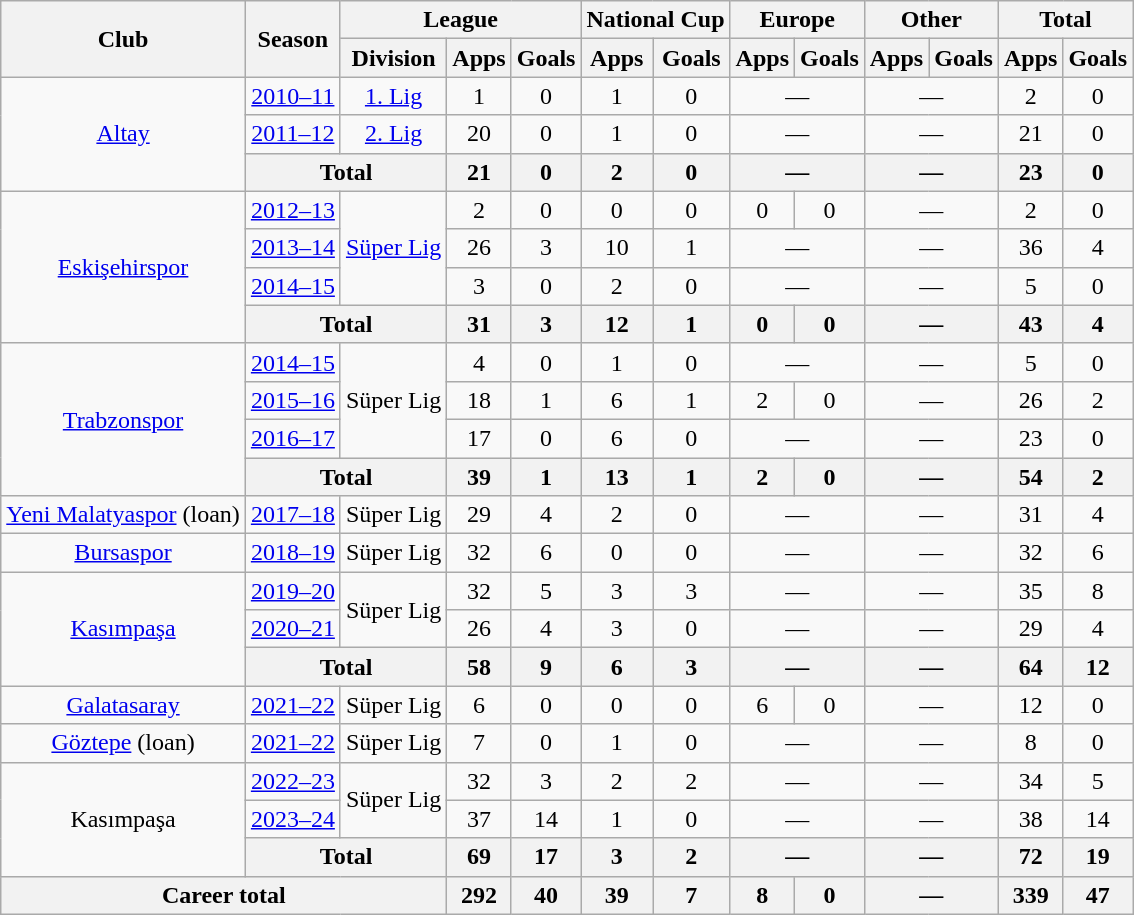<table class="wikitable" style="text-align:center">
<tr>
<th rowspan="2">Club</th>
<th rowspan="2">Season</th>
<th colspan="3">League</th>
<th colspan="2">National Cup</th>
<th colspan="2">Europe</th>
<th colspan="2">Other</th>
<th colspan="2">Total</th>
</tr>
<tr>
<th>Division</th>
<th>Apps</th>
<th>Goals</th>
<th>Apps</th>
<th>Goals</th>
<th>Apps</th>
<th>Goals</th>
<th>Apps</th>
<th>Goals</th>
<th>Apps</th>
<th>Goals</th>
</tr>
<tr>
<td rowspan="3"><a href='#'>Altay</a></td>
<td><a href='#'>2010–11</a></td>
<td><a href='#'>1. Lig</a></td>
<td>1</td>
<td>0</td>
<td>1</td>
<td>0</td>
<td colspan="2">—</td>
<td colspan="2">—</td>
<td>2</td>
<td>0</td>
</tr>
<tr>
<td><a href='#'>2011–12</a></td>
<td><a href='#'>2. Lig</a></td>
<td>20</td>
<td>0</td>
<td>1</td>
<td>0</td>
<td colspan="2">—</td>
<td colspan="2">—</td>
<td>21</td>
<td>0</td>
</tr>
<tr>
<th colspan="2">Total</th>
<th>21</th>
<th>0</th>
<th>2</th>
<th>0</th>
<th colspan="2">—</th>
<th colspan="2">—</th>
<th>23</th>
<th>0</th>
</tr>
<tr>
<td rowspan="4"><a href='#'>Eskişehirspor</a></td>
<td><a href='#'>2012–13</a></td>
<td rowspan="3"><a href='#'>Süper Lig</a></td>
<td>2</td>
<td>0</td>
<td>0</td>
<td>0</td>
<td>0</td>
<td>0</td>
<td colspan="2">—</td>
<td>2</td>
<td>0</td>
</tr>
<tr>
<td><a href='#'>2013–14</a></td>
<td>26</td>
<td>3</td>
<td>10</td>
<td>1</td>
<td colspan="2">—</td>
<td colspan="2">—</td>
<td>36</td>
<td>4</td>
</tr>
<tr>
<td><a href='#'>2014–15</a></td>
<td>3</td>
<td>0</td>
<td>2</td>
<td>0</td>
<td colspan="2">—</td>
<td colspan="2">—</td>
<td>5</td>
<td>0</td>
</tr>
<tr>
<th colspan="2">Total</th>
<th>31</th>
<th>3</th>
<th>12</th>
<th>1</th>
<th>0</th>
<th>0</th>
<th colspan="2">—</th>
<th>43</th>
<th>4</th>
</tr>
<tr>
<td rowspan="4"><a href='#'>Trabzonspor</a></td>
<td><a href='#'>2014–15</a></td>
<td rowspan="3">Süper Lig</td>
<td>4</td>
<td>0</td>
<td>1</td>
<td>0</td>
<td colspan="2">—</td>
<td colspan="2">—</td>
<td>5</td>
<td>0</td>
</tr>
<tr>
<td><a href='#'>2015–16</a></td>
<td>18</td>
<td>1</td>
<td>6</td>
<td>1</td>
<td>2</td>
<td>0</td>
<td colspan="2">—</td>
<td>26</td>
<td>2</td>
</tr>
<tr>
<td><a href='#'>2016–17</a></td>
<td>17</td>
<td>0</td>
<td>6</td>
<td>0</td>
<td colspan="2">—</td>
<td colspan="2">—</td>
<td>23</td>
<td>0</td>
</tr>
<tr>
<th colspan="2">Total</th>
<th>39</th>
<th>1</th>
<th>13</th>
<th>1</th>
<th>2</th>
<th>0</th>
<th colspan="2">—</th>
<th>54</th>
<th>2</th>
</tr>
<tr>
<td><a href='#'>Yeni Malatyaspor</a> (loan)</td>
<td><a href='#'>2017–18</a></td>
<td>Süper Lig</td>
<td>29</td>
<td>4</td>
<td>2</td>
<td>0</td>
<td colspan="2">—</td>
<td colspan="2">—</td>
<td>31</td>
<td>4</td>
</tr>
<tr>
<td><a href='#'>Bursaspor</a></td>
<td><a href='#'>2018–19</a></td>
<td>Süper Lig</td>
<td>32</td>
<td>6</td>
<td>0</td>
<td>0</td>
<td colspan="2">—</td>
<td colspan="2">—</td>
<td>32</td>
<td>6</td>
</tr>
<tr>
<td rowspan="3"><a href='#'>Kasımpaşa</a></td>
<td><a href='#'>2019–20</a></td>
<td rowspan="2">Süper Lig</td>
<td>32</td>
<td>5</td>
<td>3</td>
<td>3</td>
<td colspan="2">—</td>
<td colspan="2">—</td>
<td>35</td>
<td>8</td>
</tr>
<tr>
<td><a href='#'>2020–21</a></td>
<td>26</td>
<td>4</td>
<td>3</td>
<td>0</td>
<td colspan="2">—</td>
<td colspan="2">—</td>
<td>29</td>
<td>4</td>
</tr>
<tr>
<th colspan="2">Total</th>
<th>58</th>
<th>9</th>
<th>6</th>
<th>3</th>
<th colspan="2">—</th>
<th colspan="2">—</th>
<th>64</th>
<th>12</th>
</tr>
<tr>
<td><a href='#'>Galatasaray</a></td>
<td><a href='#'>2021–22</a></td>
<td>Süper Lig</td>
<td>6</td>
<td>0</td>
<td>0</td>
<td>0</td>
<td>6</td>
<td>0</td>
<td colspan="2">—</td>
<td>12</td>
<td>0</td>
</tr>
<tr>
<td><a href='#'>Göztepe</a> (loan)</td>
<td><a href='#'>2021–22</a></td>
<td>Süper Lig</td>
<td>7</td>
<td>0</td>
<td>1</td>
<td>0</td>
<td colspan="2">—</td>
<td colspan="2">—</td>
<td>8</td>
<td>0</td>
</tr>
<tr>
<td rowspan="3">Kasımpaşa</td>
<td><a href='#'>2022–23</a></td>
<td rowspan="2">Süper Lig</td>
<td>32</td>
<td>3</td>
<td>2</td>
<td>2</td>
<td colspan="2">—</td>
<td colspan="2">—</td>
<td>34</td>
<td>5</td>
</tr>
<tr>
<td><a href='#'>2023–24</a></td>
<td>37</td>
<td>14</td>
<td>1</td>
<td>0</td>
<td colspan="2">—</td>
<td colspan="2">—</td>
<td>38</td>
<td>14</td>
</tr>
<tr>
<th colspan="2">Total</th>
<th>69</th>
<th>17</th>
<th>3</th>
<th>2</th>
<th colspan="2">—</th>
<th colspan="2">—</th>
<th>72</th>
<th>19</th>
</tr>
<tr>
<th colspan="3">Career total</th>
<th>292</th>
<th>40</th>
<th>39</th>
<th>7</th>
<th>8</th>
<th>0</th>
<th colspan="2">—</th>
<th>339</th>
<th>47</th>
</tr>
</table>
